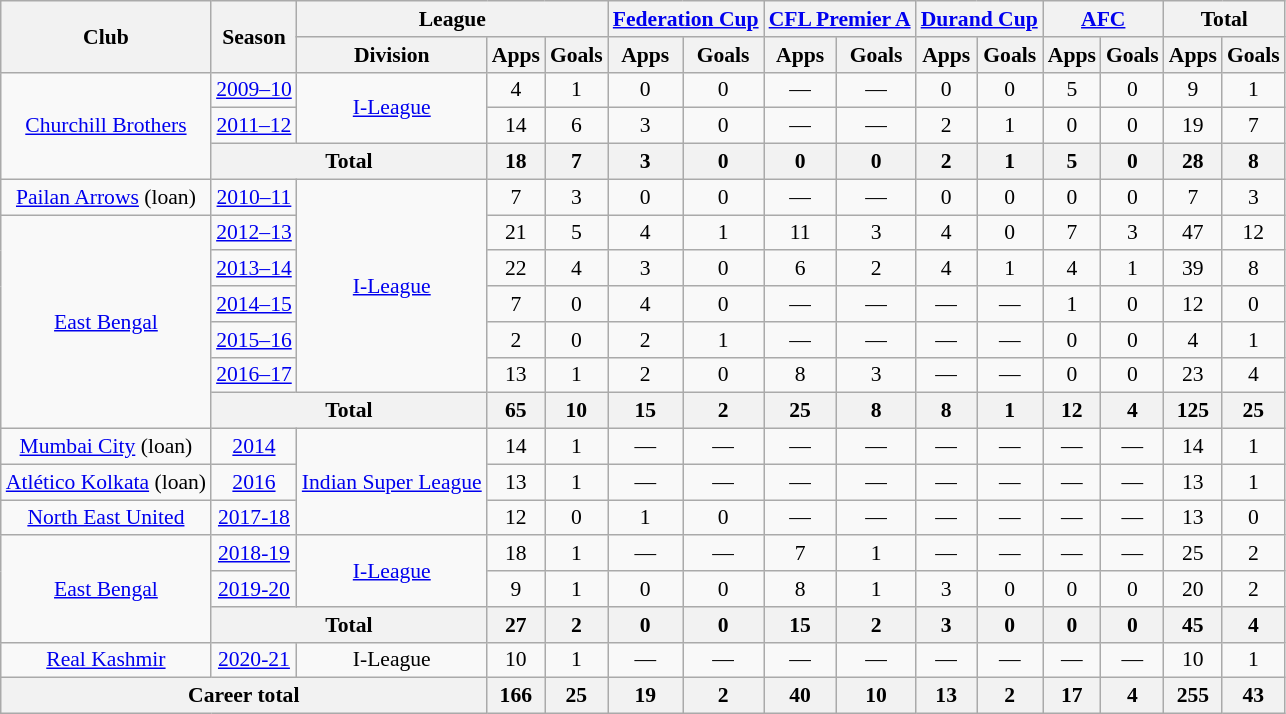<table class="wikitable" style="font-size:90%; text-align:center;">
<tr>
<th rowspan="2">Club</th>
<th rowspan="2">Season</th>
<th colspan="3">League</th>
<th colspan="2"><a href='#'>Federation Cup</a></th>
<th colspan="2"><a href='#'>CFL Premier A</a></th>
<th colspan="2"><a href='#'>Durand Cup</a></th>
<th colspan="2"><a href='#'>AFC</a></th>
<th colspan="2">Total</th>
</tr>
<tr>
<th>Division</th>
<th>Apps</th>
<th>Goals</th>
<th>Apps</th>
<th>Goals</th>
<th>Apps</th>
<th>Goals</th>
<th>Apps</th>
<th>Goals</th>
<th>Apps</th>
<th>Goals</th>
<th>Apps</th>
<th>Goals</th>
</tr>
<tr>
<td rowspan="3"><a href='#'>Churchill Brothers</a></td>
<td><a href='#'>2009–10</a></td>
<td rowspan="2"><a href='#'>I-League</a></td>
<td>4</td>
<td>1</td>
<td>0</td>
<td>0</td>
<td>—</td>
<td>—</td>
<td>0</td>
<td>0</td>
<td>5</td>
<td>0</td>
<td>9</td>
<td>1</td>
</tr>
<tr>
<td><a href='#'>2011–12</a></td>
<td>14</td>
<td>6</td>
<td>3</td>
<td>0</td>
<td>—</td>
<td>—</td>
<td>2</td>
<td>1</td>
<td>0</td>
<td>0</td>
<td>19</td>
<td>7</td>
</tr>
<tr>
<th colspan="2">Total</th>
<th>18</th>
<th>7</th>
<th>3</th>
<th>0</th>
<th>0</th>
<th>0</th>
<th>2</th>
<th>1</th>
<th>5</th>
<th>0</th>
<th>28</th>
<th>8</th>
</tr>
<tr>
<td><a href='#'>Pailan Arrows</a> (loan)</td>
<td><a href='#'>2010–11</a></td>
<td rowspan="6"><a href='#'>I-League</a></td>
<td>7</td>
<td>3</td>
<td>0</td>
<td>0</td>
<td>—</td>
<td>—</td>
<td>0</td>
<td>0</td>
<td>0</td>
<td>0</td>
<td>7</td>
<td>3</td>
</tr>
<tr>
<td rowspan="6"><a href='#'>East Bengal</a></td>
<td><a href='#'>2012–13</a></td>
<td>21</td>
<td>5</td>
<td>4</td>
<td>1</td>
<td>11</td>
<td>3</td>
<td>4</td>
<td>0</td>
<td>7</td>
<td>3</td>
<td>47</td>
<td>12</td>
</tr>
<tr>
<td><a href='#'>2013–14</a></td>
<td>22</td>
<td>4</td>
<td>3</td>
<td>0</td>
<td>6</td>
<td>2</td>
<td>4</td>
<td>1</td>
<td>4</td>
<td>1</td>
<td>39</td>
<td>8</td>
</tr>
<tr>
<td><a href='#'>2014–15</a></td>
<td>7</td>
<td>0</td>
<td>4</td>
<td>0</td>
<td>—</td>
<td>—</td>
<td>—</td>
<td>—</td>
<td>1</td>
<td>0</td>
<td>12</td>
<td>0</td>
</tr>
<tr>
<td><a href='#'>2015–16</a></td>
<td>2</td>
<td>0</td>
<td>2</td>
<td>1</td>
<td>—</td>
<td>—</td>
<td>—</td>
<td>—</td>
<td>0</td>
<td>0</td>
<td>4</td>
<td>1</td>
</tr>
<tr>
<td><a href='#'>2016–17</a></td>
<td>13</td>
<td>1</td>
<td>2</td>
<td>0</td>
<td>8</td>
<td>3</td>
<td>—</td>
<td>—</td>
<td>0</td>
<td>0</td>
<td>23</td>
<td>4</td>
</tr>
<tr>
<th colspan="2">Total</th>
<th>65</th>
<th>10</th>
<th>15</th>
<th>2</th>
<th>25</th>
<th>8</th>
<th>8</th>
<th>1</th>
<th>12</th>
<th>4</th>
<th>125</th>
<th>25</th>
</tr>
<tr>
<td><a href='#'>Mumbai City</a> (loan)</td>
<td><a href='#'>2014</a></td>
<td rowspan="3"><a href='#'>Indian Super League</a></td>
<td>14</td>
<td>1</td>
<td>—</td>
<td>—</td>
<td>—</td>
<td>—</td>
<td>—</td>
<td>—</td>
<td>—</td>
<td>—</td>
<td>14</td>
<td>1</td>
</tr>
<tr>
<td><a href='#'>Atlético Kolkata</a> (loan)</td>
<td><a href='#'>2016</a></td>
<td>13</td>
<td>1</td>
<td>—</td>
<td>—</td>
<td>—</td>
<td>—</td>
<td>—</td>
<td>—</td>
<td>—</td>
<td>—</td>
<td>13</td>
<td>1</td>
</tr>
<tr>
<td><a href='#'>North East United</a></td>
<td><a href='#'>2017-18</a></td>
<td>12</td>
<td>0</td>
<td>1</td>
<td>0</td>
<td>—</td>
<td>—</td>
<td>—</td>
<td>—</td>
<td>—</td>
<td>—</td>
<td>13</td>
<td>0</td>
</tr>
<tr>
<td rowspan="3"><a href='#'>East Bengal</a></td>
<td><a href='#'>2018-19</a></td>
<td rowspan="2"><a href='#'>I-League</a></td>
<td>18</td>
<td>1</td>
<td>—</td>
<td>—</td>
<td>7</td>
<td>1</td>
<td>—</td>
<td>—</td>
<td>—</td>
<td>—</td>
<td>25</td>
<td>2</td>
</tr>
<tr>
<td><a href='#'>2019-20</a></td>
<td>9</td>
<td>1</td>
<td>0</td>
<td>0</td>
<td>8</td>
<td>1</td>
<td>3</td>
<td>0</td>
<td>0</td>
<td>0</td>
<td>20</td>
<td>2</td>
</tr>
<tr>
<th colspan="2">Total</th>
<th>27</th>
<th>2</th>
<th>0</th>
<th>0</th>
<th>15</th>
<th>2</th>
<th>3</th>
<th>0</th>
<th>0</th>
<th>0</th>
<th>45</th>
<th>4</th>
</tr>
<tr>
<td><a href='#'>Real Kashmir</a></td>
<td><a href='#'>2020-21</a></td>
<td>I-League</td>
<td>10</td>
<td>1</td>
<td>—</td>
<td>—</td>
<td>—</td>
<td>—</td>
<td>—</td>
<td>—</td>
<td>—</td>
<td>—</td>
<td>10</td>
<td>1</td>
</tr>
<tr>
<th colspan="3">Career total</th>
<th>166</th>
<th>25</th>
<th>19</th>
<th>2</th>
<th>40</th>
<th>10</th>
<th>13</th>
<th>2</th>
<th>17</th>
<th>4</th>
<th>255</th>
<th>43</th>
</tr>
</table>
